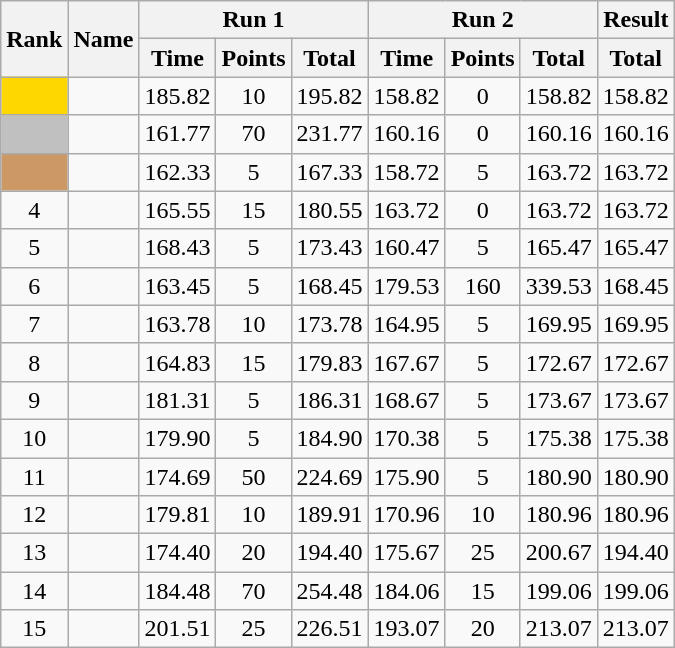<table class="wikitable" style="text-align:center">
<tr>
<th rowspan=2>Rank</th>
<th rowspan=2>Name</th>
<th colspan=3>Run 1</th>
<th colspan=3>Run 2</th>
<th>Result</th>
</tr>
<tr>
<th>Time</th>
<th>Points</th>
<th>Total</th>
<th>Time</th>
<th>Points</th>
<th>Total</th>
<th>Total</th>
</tr>
<tr>
<td bgcolor=gold></td>
<td align=left></td>
<td>185.82</td>
<td>10</td>
<td>195.82</td>
<td>158.82</td>
<td>0</td>
<td>158.82</td>
<td>158.82</td>
</tr>
<tr>
<td bgcolor=silver></td>
<td align=left></td>
<td>161.77</td>
<td>70</td>
<td>231.77</td>
<td>160.16</td>
<td>0</td>
<td>160.16</td>
<td>160.16</td>
</tr>
<tr>
<td bgcolor=cc9966></td>
<td align=left></td>
<td>162.33</td>
<td>5</td>
<td>167.33</td>
<td>158.72</td>
<td>5</td>
<td>163.72</td>
<td>163.72</td>
</tr>
<tr>
<td>4</td>
<td align=left></td>
<td>165.55</td>
<td>15</td>
<td>180.55</td>
<td>163.72</td>
<td>0</td>
<td>163.72</td>
<td>163.72</td>
</tr>
<tr>
<td>5</td>
<td align=left></td>
<td>168.43</td>
<td>5</td>
<td>173.43</td>
<td>160.47</td>
<td>5</td>
<td>165.47</td>
<td>165.47</td>
</tr>
<tr>
<td>6</td>
<td align=left></td>
<td>163.45</td>
<td>5</td>
<td>168.45</td>
<td>179.53</td>
<td>160</td>
<td>339.53</td>
<td>168.45</td>
</tr>
<tr>
<td>7</td>
<td align=left></td>
<td>163.78</td>
<td>10</td>
<td>173.78</td>
<td>164.95</td>
<td>5</td>
<td>169.95</td>
<td>169.95</td>
</tr>
<tr>
<td>8</td>
<td align=left></td>
<td>164.83</td>
<td>15</td>
<td>179.83</td>
<td>167.67</td>
<td>5</td>
<td>172.67</td>
<td>172.67</td>
</tr>
<tr>
<td>9</td>
<td align=left></td>
<td>181.31</td>
<td>5</td>
<td>186.31</td>
<td>168.67</td>
<td>5</td>
<td>173.67</td>
<td>173.67</td>
</tr>
<tr>
<td>10</td>
<td align=left></td>
<td>179.90</td>
<td>5</td>
<td>184.90</td>
<td>170.38</td>
<td>5</td>
<td>175.38</td>
<td>175.38</td>
</tr>
<tr>
<td>11</td>
<td align=left></td>
<td>174.69</td>
<td>50</td>
<td>224.69</td>
<td>175.90</td>
<td>5</td>
<td>180.90</td>
<td>180.90</td>
</tr>
<tr>
<td>12</td>
<td align=left></td>
<td>179.81</td>
<td>10</td>
<td>189.91</td>
<td>170.96</td>
<td>10</td>
<td>180.96</td>
<td>180.96</td>
</tr>
<tr>
<td>13</td>
<td align=left></td>
<td>174.40</td>
<td>20</td>
<td>194.40</td>
<td>175.67</td>
<td>25</td>
<td>200.67</td>
<td>194.40</td>
</tr>
<tr>
<td>14</td>
<td align=left></td>
<td>184.48</td>
<td>70</td>
<td>254.48</td>
<td>184.06</td>
<td>15</td>
<td>199.06</td>
<td>199.06</td>
</tr>
<tr>
<td>15</td>
<td align=left></td>
<td>201.51</td>
<td>25</td>
<td>226.51</td>
<td>193.07</td>
<td>20</td>
<td>213.07</td>
<td>213.07</td>
</tr>
</table>
